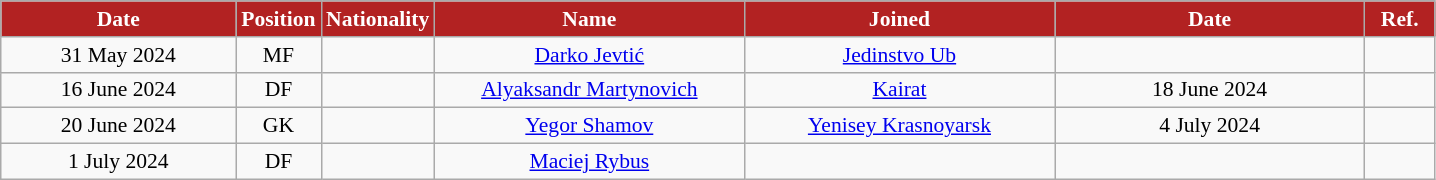<table class="wikitable"  style="text-align:center; font-size:90%; ">
<tr>
<th style="background:#B22222; color:white; width:150px;">Date</th>
<th style="background:#B22222; color:white; width:50px;">Position</th>
<th style="background:#B22222; color:white; width:50px;">Nationality</th>
<th style="background:#B22222; color:white; width:200px;">Name</th>
<th style="background:#B22222; color:white; width:200px;">Joined</th>
<th style="background:#B22222; color:white; width:200px;">Date</th>
<th style="background:#B22222; color:white; width:40px;">Ref.</th>
</tr>
<tr>
<td>31 May 2024</td>
<td>MF</td>
<td></td>
<td><a href='#'>Darko Jevtić</a></td>
<td><a href='#'>Jedinstvo Ub</a></td>
<td></td>
<td></td>
</tr>
<tr>
<td>16 June 2024</td>
<td>DF</td>
<td></td>
<td><a href='#'>Alyaksandr Martynovich</a></td>
<td><a href='#'>Kairat</a></td>
<td>18 June 2024</td>
<td></td>
</tr>
<tr>
<td>20 June 2024</td>
<td>GK</td>
<td></td>
<td><a href='#'>Yegor Shamov</a></td>
<td><a href='#'>Yenisey Krasnoyarsk</a></td>
<td>4 July 2024</td>
<td></td>
</tr>
<tr>
<td>1 July 2024</td>
<td>DF</td>
<td></td>
<td><a href='#'>Maciej Rybus</a></td>
<td></td>
<td></td>
<td></td>
</tr>
</table>
